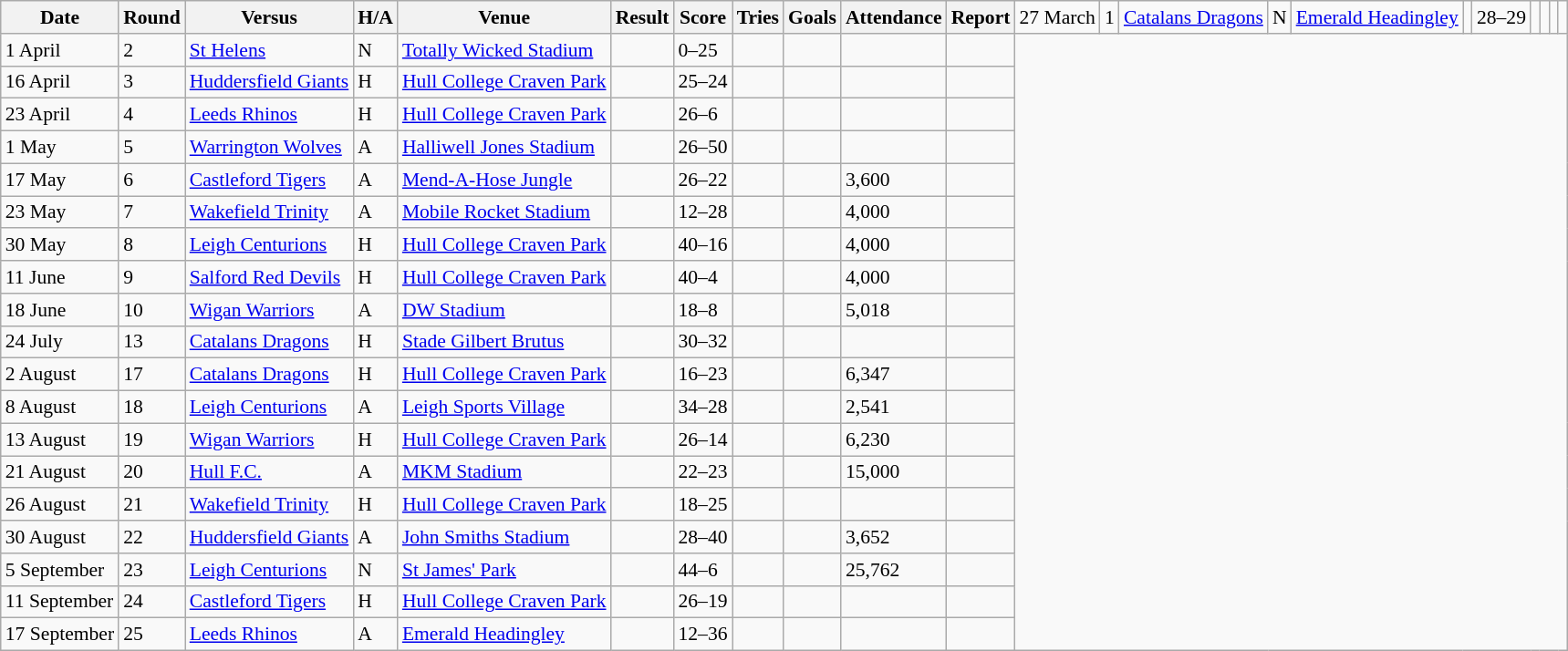<table class="wikitable defaultleft col2center col4center col7center col10right" style="font-size:90%;">
<tr>
<th>Date</th>
<th>Round</th>
<th>Versus</th>
<th>H/A</th>
<th>Venue</th>
<th>Result</th>
<th>Score</th>
<th>Tries</th>
<th>Goals</th>
<th>Attendance</th>
<th>Report</th>
<td>27 March</td>
<td>1</td>
<td> <a href='#'>Catalans Dragons</a></td>
<td>N</td>
<td><a href='#'>Emerald Headingley</a></td>
<td></td>
<td>28–29</td>
<td></td>
<td></td>
<td> </td>
<td></td>
</tr>
<tr>
<td>1 April</td>
<td>2</td>
<td> <a href='#'>St Helens</a></td>
<td>N</td>
<td><a href='#'>Totally Wicked Stadium</a></td>
<td></td>
<td>0–25</td>
<td></td>
<td></td>
<td></td>
<td></td>
</tr>
<tr>
<td>16 April</td>
<td>3</td>
<td> <a href='#'>Huddersfield Giants</a></td>
<td>H</td>
<td><a href='#'>Hull College Craven Park</a></td>
<td></td>
<td>25–24</td>
<td></td>
<td></td>
<td></td>
<td></td>
</tr>
<tr>
<td>23 April</td>
<td>4</td>
<td> <a href='#'>Leeds Rhinos</a></td>
<td>H</td>
<td><a href='#'>Hull College Craven Park</a></td>
<td></td>
<td>26–6</td>
<td></td>
<td></td>
<td></td>
<td></td>
</tr>
<tr>
<td>1 May</td>
<td>5</td>
<td> <a href='#'>Warrington Wolves</a></td>
<td>A</td>
<td><a href='#'>Halliwell Jones Stadium</a></td>
<td></td>
<td>26–50</td>
<td></td>
<td></td>
<td></td>
<td></td>
</tr>
<tr>
<td>17 May</td>
<td>6</td>
<td> <a href='#'>Castleford Tigers</a></td>
<td>A</td>
<td><a href='#'>Mend-A-Hose Jungle</a></td>
<td></td>
<td>26–22</td>
<td></td>
<td></td>
<td>3,600</td>
<td></td>
</tr>
<tr>
<td>23 May</td>
<td>7</td>
<td> <a href='#'>Wakefield Trinity</a></td>
<td>A</td>
<td><a href='#'>Mobile Rocket Stadium</a></td>
<td></td>
<td>12–28</td>
<td></td>
<td></td>
<td>4,000</td>
<td></td>
</tr>
<tr>
<td>30 May</td>
<td>8</td>
<td> <a href='#'>Leigh Centurions</a></td>
<td>H</td>
<td><a href='#'>Hull College Craven Park</a></td>
<td></td>
<td>40–16</td>
<td></td>
<td></td>
<td>4,000</td>
<td></td>
</tr>
<tr>
<td>11 June</td>
<td>9</td>
<td> <a href='#'>Salford Red Devils</a></td>
<td>H</td>
<td><a href='#'>Hull College Craven Park</a></td>
<td></td>
<td>40–4</td>
<td></td>
<td></td>
<td>4,000</td>
<td></td>
</tr>
<tr>
<td>18 June</td>
<td>10</td>
<td> <a href='#'>Wigan Warriors</a></td>
<td>A</td>
<td><a href='#'>DW Stadium</a></td>
<td></td>
<td>18–8</td>
<td></td>
<td></td>
<td>5,018</td>
<td></td>
</tr>
<tr>
<td>24 July</td>
<td>13</td>
<td> <a href='#'>Catalans Dragons</a></td>
<td>H</td>
<td><a href='#'>Stade Gilbert Brutus</a></td>
<td></td>
<td>30–32</td>
<td></td>
<td></td>
<td></td>
<td></td>
</tr>
<tr>
<td>2 August</td>
<td>17</td>
<td> <a href='#'>Catalans Dragons</a></td>
<td>H</td>
<td><a href='#'>Hull College Craven Park</a></td>
<td></td>
<td>16–23</td>
<td></td>
<td></td>
<td>6,347</td>
<td></td>
</tr>
<tr>
<td>8 August</td>
<td>18</td>
<td> <a href='#'>Leigh Centurions</a></td>
<td>A</td>
<td><a href='#'>Leigh Sports Village</a></td>
<td></td>
<td>34–28</td>
<td></td>
<td></td>
<td>2,541</td>
<td></td>
</tr>
<tr>
<td>13 August</td>
<td>19</td>
<td> <a href='#'>Wigan Warriors</a></td>
<td>H</td>
<td><a href='#'>Hull College Craven Park</a></td>
<td></td>
<td>26–14</td>
<td></td>
<td></td>
<td>6,230</td>
<td></td>
</tr>
<tr>
<td>21 August</td>
<td>20</td>
<td> <a href='#'>Hull F.C.</a></td>
<td>A</td>
<td><a href='#'>MKM Stadium</a></td>
<td></td>
<td>22–23</td>
<td></td>
<td></td>
<td>15,000</td>
<td></td>
</tr>
<tr>
<td>26 August</td>
<td>21</td>
<td> <a href='#'>Wakefield Trinity</a></td>
<td>H</td>
<td><a href='#'>Hull College Craven Park</a></td>
<td></td>
<td>18–25</td>
<td></td>
<td></td>
<td></td>
<td></td>
</tr>
<tr>
<td>30 August</td>
<td>22</td>
<td> <a href='#'>Huddersfield Giants</a></td>
<td>A</td>
<td><a href='#'>John Smiths Stadium</a></td>
<td></td>
<td>28–40</td>
<td></td>
<td></td>
<td>3,652</td>
<td></td>
</tr>
<tr>
<td>5 September</td>
<td>23</td>
<td> <a href='#'>Leigh Centurions</a></td>
<td>N</td>
<td><a href='#'>St James' Park</a></td>
<td></td>
<td>44–6</td>
<td></td>
<td></td>
<td>25,762</td>
<td></td>
</tr>
<tr>
<td>11 September</td>
<td>24</td>
<td> <a href='#'>Castleford Tigers</a></td>
<td>H</td>
<td><a href='#'>Hull College Craven Park</a></td>
<td></td>
<td>26–19</td>
<td></td>
<td></td>
<td></td>
<td></td>
</tr>
<tr>
<td>17 September</td>
<td>25</td>
<td> <a href='#'>Leeds Rhinos</a></td>
<td>A</td>
<td><a href='#'>Emerald Headingley</a></td>
<td></td>
<td>12–36</td>
<td></td>
<td></td>
<td></td>
<td></td>
</tr>
</table>
